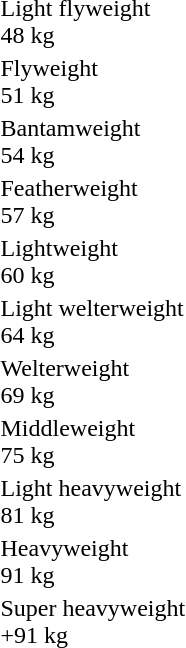<table>
<tr>
<td rowspan=2>Light flyweight<br>48 kg</td>
<td rowspan=2></td>
<td rowspan=2></td>
<td></td>
</tr>
<tr>
<td></td>
</tr>
<tr>
<td rowspan=2>Flyweight<br>51 kg</td>
<td rowspan=2></td>
<td rowspan=2></td>
<td></td>
</tr>
<tr>
<td></td>
</tr>
<tr>
<td rowspan=2>Bantamweight<br>54 kg</td>
<td rowspan=2></td>
<td rowspan=2></td>
<td></td>
</tr>
<tr>
<td></td>
</tr>
<tr>
<td rowspan=2>Featherweight<br>57 kg</td>
<td rowspan=2></td>
<td rowspan=2></td>
<td></td>
</tr>
<tr>
<td></td>
</tr>
<tr>
<td rowspan=2>Lightweight<br>60 kg</td>
<td rowspan=2></td>
<td rowspan=2></td>
<td></td>
</tr>
<tr>
<td></td>
</tr>
<tr>
<td rowspan=2>Light welterweight<br>64 kg</td>
<td rowspan=2></td>
<td rowspan=2></td>
<td></td>
</tr>
<tr>
<td></td>
</tr>
<tr>
<td rowspan=2>Welterweight<br>69 kg</td>
<td rowspan=2></td>
<td rowspan=2></td>
<td></td>
</tr>
<tr>
<td></td>
</tr>
<tr>
<td rowspan=2>Middleweight<br>75 kg</td>
<td rowspan=2></td>
<td rowspan=2></td>
<td></td>
</tr>
<tr>
<td></td>
</tr>
<tr>
<td rowspan=2>Light heavyweight<br>81 kg</td>
<td rowspan=2></td>
<td rowspan=2></td>
<td></td>
</tr>
<tr>
<td></td>
</tr>
<tr>
<td rowspan=2>Heavyweight<br>91 kg</td>
<td rowspan=2></td>
<td rowspan=2></td>
<td></td>
</tr>
<tr>
<td></td>
</tr>
<tr>
<td rowspan=2>Super heavyweight<br>+91 kg</td>
<td rowspan=2></td>
<td rowspan=2></td>
<td></td>
</tr>
<tr>
<td></td>
</tr>
</table>
